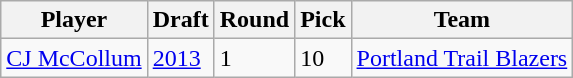<table class="wikitable">
<tr>
<th>Player</th>
<th>Draft</th>
<th>Round</th>
<th>Pick</th>
<th>Team</th>
</tr>
<tr>
<td><a href='#'>CJ McCollum</a></td>
<td><a href='#'>2013</a></td>
<td>1</td>
<td>10</td>
<td><a href='#'>Portland Trail Blazers</a></td>
</tr>
</table>
